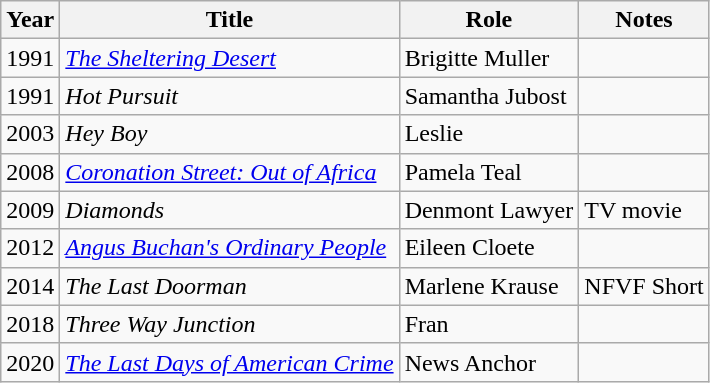<table class="wikitable">
<tr>
<th>Year</th>
<th>Title</th>
<th>Role</th>
<th>Notes</th>
</tr>
<tr>
<td>1991</td>
<td><em><a href='#'>The Sheltering Desert</a></em></td>
<td>Brigitte Muller</td>
<td></td>
</tr>
<tr>
<td>1991</td>
<td><em>Hot Pursuit</em></td>
<td>Samantha Jubost</td>
<td></td>
</tr>
<tr>
<td>2003</td>
<td><em>Hey Boy</em></td>
<td>Leslie</td>
<td></td>
</tr>
<tr>
<td>2008</td>
<td><em><a href='#'>Coronation Street: Out of Africa</a></em></td>
<td>Pamela Teal</td>
<td></td>
</tr>
<tr>
<td>2009</td>
<td><em>Diamonds</em></td>
<td>Denmont Lawyer</td>
<td>TV movie</td>
</tr>
<tr>
<td>2012</td>
<td><em><a href='#'>Angus Buchan's Ordinary People</a></em></td>
<td>Eileen Cloete</td>
<td></td>
</tr>
<tr>
<td>2014</td>
<td><em>The Last Doorman</em></td>
<td>Marlene Krause</td>
<td>NFVF Short</td>
</tr>
<tr>
<td>2018</td>
<td><em>Three Way Junction</em></td>
<td>Fran</td>
<td></td>
</tr>
<tr>
<td>2020</td>
<td><em><a href='#'>The Last Days of American Crime</a></em></td>
<td>News Anchor</td>
<td></td>
</tr>
</table>
